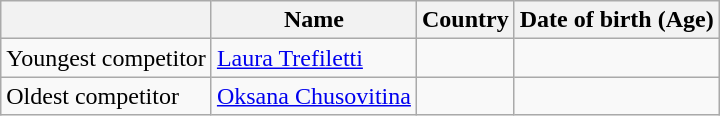<table class="wikitable">
<tr>
<th></th>
<th>Name</th>
<th>Country</th>
<th>Date of birth (Age)</th>
</tr>
<tr>
<td>Youngest competitor</td>
<td><a href='#'>Laura Trefiletti</a></td>
<td></td>
<td></td>
</tr>
<tr>
<td>Oldest competitor</td>
<td><a href='#'>Oksana Chusovitina</a></td>
<td></td>
<td></td>
</tr>
</table>
